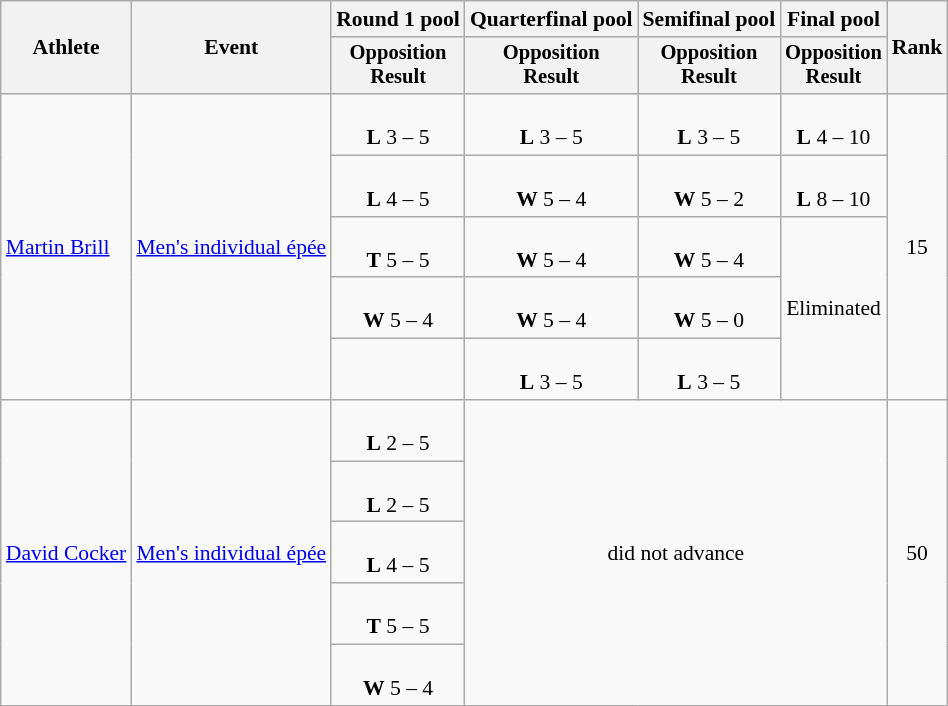<table class=wikitable style="font-size:90%;text-align:center">
<tr>
<th rowspan=2>Athlete</th>
<th rowspan=2>Event</th>
<th>Round 1 pool</th>
<th>Quarterfinal pool</th>
<th>Semifinal pool</th>
<th>Final pool</th>
<th rowspan=2>Rank</th>
</tr>
<tr style="font-size:95%">
<th>Opposition<br>Result</th>
<th>Opposition<br>Result</th>
<th>Opposition<br>Result</th>
<th>Opposition<br>Result</th>
</tr>
<tr>
<td align=left rowspan=5><a href='#'>Martin Brill</a></td>
<td align=left rowspan=5><a href='#'>Men's individual épée</a></td>
<td><br><strong>L</strong> 3 – 5</td>
<td><br><strong>L</strong> 3 – 5</td>
<td><br><strong>L</strong> 3 – 5</td>
<td><br><strong>L</strong> 4 – 10</td>
<td rowspan=5>15</td>
</tr>
<tr>
<td><br><strong>L</strong> 4 – 5</td>
<td><br><strong>W</strong> 5 – 4</td>
<td><br><strong>W</strong> 5 – 2</td>
<td><br><strong>L</strong> 8 – 10</td>
</tr>
<tr>
<td><br><strong>T</strong> 5 – 5</td>
<td><br><strong>W</strong> 5 – 4</td>
<td><br><strong>W</strong> 5 – 4</td>
<td rowspan=3>Eliminated</td>
</tr>
<tr>
<td><br><strong>W</strong> 5 – 4</td>
<td><br><strong>W</strong> 5 – 4</td>
<td><br><strong>W</strong> 5 – 0</td>
</tr>
<tr>
<td></td>
<td><br><strong>L</strong> 3 – 5</td>
<td><br><strong>L</strong> 3 – 5</td>
</tr>
<tr>
<td align=left rowspan=5><a href='#'>David Cocker</a></td>
<td align=left rowspan=5><a href='#'>Men's individual épée</a></td>
<td><br><strong>L</strong> 2 – 5</td>
<td colspan=3 rowspan=5>did not advance</td>
<td rowspan=5>50</td>
</tr>
<tr>
<td><br><strong>L</strong> 2 – 5</td>
</tr>
<tr>
<td><br><strong>L</strong> 4 – 5</td>
</tr>
<tr>
<td><br><strong>T</strong> 5 – 5</td>
</tr>
<tr>
<td><br><strong>W</strong> 5 – 4</td>
</tr>
</table>
